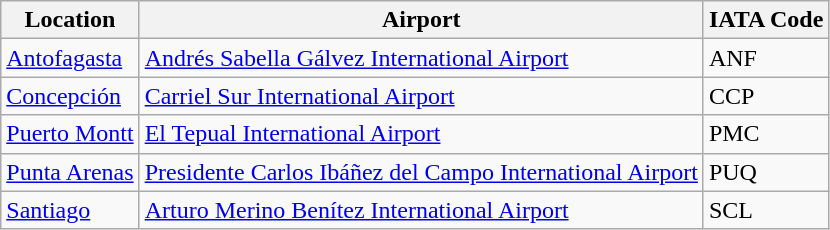<table class="wikitable">
<tr>
<th>Location</th>
<th>Airport</th>
<th>IATA Code</th>
</tr>
<tr>
<td><a href='#'>Antofagasta</a></td>
<td><a href='#'>Andrés Sabella Gálvez International Airport</a></td>
<td>ANF</td>
</tr>
<tr>
<td><a href='#'>Concepción</a></td>
<td><a href='#'>Carriel Sur International Airport</a></td>
<td>CCP</td>
</tr>
<tr>
<td><a href='#'>Puerto Montt</a></td>
<td><a href='#'>El Tepual International Airport</a></td>
<td>PMC</td>
</tr>
<tr>
<td><a href='#'>Punta Arenas</a></td>
<td><a href='#'>Presidente Carlos Ibáñez del Campo International Airport</a></td>
<td>PUQ</td>
</tr>
<tr>
<td><a href='#'>Santiago</a></td>
<td><a href='#'>Arturo Merino Benítez International Airport</a></td>
<td>SCL</td>
</tr>
</table>
